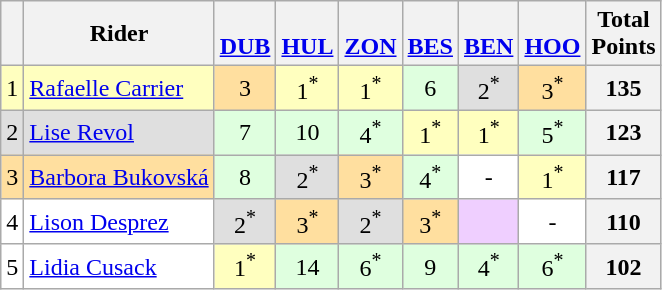<table class ="wikitable" style="font-size: 100%; text-align:center">
<tr style = "vertical-align:middle;">
<th style = "vertical-align:middle"></th>
<th style = "vertical-align:middle;background">Rider</th>
<th><br><a href='#'> DUB</a></th>
<th><br><a href='#'> HUL</a></th>
<th><br><a href='#'> ZON</a></th>
<th><br><a href='#'> BES</a></th>
<th><br><a href='#'> BEN</a></th>
<th><br><a href='#'> HOO</a></th>
<th align = "center">Total <br> Points</th>
</tr>
<tr>
<td bgcolor="#FFFFBF">1</td>
<td align="left" bgcolor="#FFFFBF"> <a href='#'>Rafaelle Carrier</a></td>
<td bgcolor="#FFDF9F">3</td>
<td bgcolor="#FFFFBF">1<sup>*</sup></td>
<td bgcolor="#FFFFBF">1<sup>*</sup></td>
<td bgcolor="#DFFFDF">6</td>
<td bgcolor="#DFDFDF">2<sup>*</sup></td>
<td bgcolor="#FFDF9F">3<sup>*</sup></td>
<th>135</th>
</tr>
<tr>
<td bgcolor="#DFDFDF">2</td>
<td align="left" bgcolor="#DFDFDF"> <a href='#'>Lise Revol</a></td>
<td bgcolor="#DFFFDF">7</td>
<td bgcolor="#DFFFDF">10</td>
<td bgcolor="#DFFFDF">4<sup>*</sup></td>
<td bgcolor="#FFFFBF">1<sup>*</sup></td>
<td bgcolor="#FFFFBF">1<sup>*</sup></td>
<td bgcolor="#DFFFDF">5<sup>*</sup></td>
<th>123</th>
</tr>
<tr>
<td bgcolor="#FFDF9F">3</td>
<td align="left" bgcolor="#FFDF9F"> <a href='#'>Barbora Bukovská</a></td>
<td bgcolor="#DFFFDF">8</td>
<td bgcolor="#DFDFDF">2<sup>*</sup></td>
<td bgcolor="#FFDF9F">3<sup>*</sup></td>
<td bgcolor="#DFFFDF">4<sup>*</sup></td>
<td bgcolor="#FFFFFF">-</td>
<td bgcolor="#FFFFBF">1<sup>*</sup></td>
<th>117</th>
</tr>
<tr>
<td bgcolor="#FFFFFF">4</td>
<td align="left" bgcolor="#FFFFFF"> <a href='#'>Lison Desprez</a></td>
<td bgcolor="#DFDFDF">2<sup>*</sup></td>
<td bgcolor="#FFDF9F">3<sup>*</sup></td>
<td bgcolor="#DFDFDF">2<sup>*</sup></td>
<td bgcolor="#FFDF9F">3<sup>*</sup></td>
<td bgcolor="#EFCFFF"></td>
<td bgcolor="#FFFFFF">-</td>
<th>110</th>
</tr>
<tr>
<td bgcolor="#FFFFFF">5</td>
<td align="left" bgcolor="#FFFFFF"> <a href='#'>Lidia Cusack</a></td>
<td bgcolor="#FFFFBF">1<sup>*</sup></td>
<td bgcolor="#DFFFDF">14</td>
<td bgcolor="#DFFFDF">6<sup>*</sup></td>
<td bgcolor="#DFFFDF">9</td>
<td bgcolor="#DFFFDF">4<sup>*</sup></td>
<td bgcolor="#DFFFDF">6<sup>*</sup></td>
<th>102</th>
</tr>
</table>
